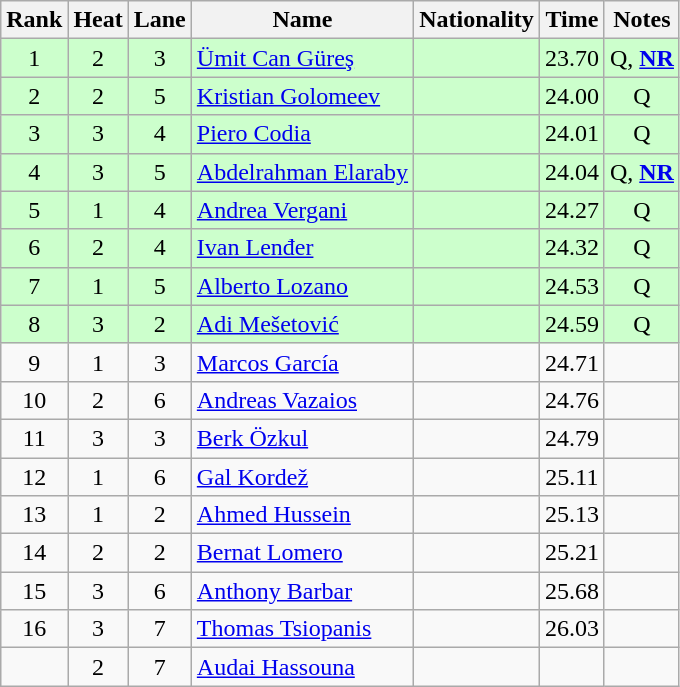<table class="wikitable sortable" style="text-align:center">
<tr>
<th>Rank</th>
<th>Heat</th>
<th>Lane</th>
<th>Name</th>
<th>Nationality</th>
<th>Time</th>
<th>Notes</th>
</tr>
<tr bgcolor=ccffcc>
<td>1</td>
<td>2</td>
<td>3</td>
<td align="left"><a href='#'>Ümit Can Güreş</a></td>
<td align="left"></td>
<td>23.70</td>
<td>Q, <strong><a href='#'>NR</a></strong></td>
</tr>
<tr bgcolor="ccffcc">
<td>2</td>
<td>2</td>
<td>5</td>
<td align="left"><a href='#'>Kristian Golomeev</a></td>
<td align="left"></td>
<td>24.00</td>
<td>Q</td>
</tr>
<tr bgcolor="ccffcc">
<td>3</td>
<td>3</td>
<td>4</td>
<td align="left"><a href='#'>Piero Codia</a></td>
<td align="left"></td>
<td>24.01</td>
<td>Q</td>
</tr>
<tr bgcolor="ccffcc">
<td>4</td>
<td>3</td>
<td>5</td>
<td align="left"><a href='#'>Abdelrahman Elaraby</a></td>
<td align="left"></td>
<td>24.04</td>
<td>Q, <strong><a href='#'>NR</a></strong></td>
</tr>
<tr bgcolor=ccffcc>
<td>5</td>
<td>1</td>
<td>4</td>
<td align="left"><a href='#'>Andrea Vergani</a></td>
<td align="left"></td>
<td>24.27</td>
<td>Q</td>
</tr>
<tr bgcolor=ccffcc>
<td>6</td>
<td>2</td>
<td>4</td>
<td align="left"><a href='#'>Ivan Lenđer</a></td>
<td align="left"></td>
<td>24.32</td>
<td>Q</td>
</tr>
<tr bgcolor="ccffcc">
<td>7</td>
<td>1</td>
<td>5</td>
<td align="left"><a href='#'>Alberto Lozano</a></td>
<td align="left"></td>
<td>24.53</td>
<td>Q</td>
</tr>
<tr bgcolor="ccffcc">
<td>8</td>
<td>3</td>
<td>2</td>
<td align="left"><a href='#'>Adi Mešetović</a></td>
<td align="left"></td>
<td>24.59</td>
<td>Q</td>
</tr>
<tr>
<td>9</td>
<td>1</td>
<td>3</td>
<td align="left"><a href='#'>Marcos García</a></td>
<td align="left"></td>
<td>24.71</td>
<td></td>
</tr>
<tr>
<td>10</td>
<td>2</td>
<td>6</td>
<td align="left"><a href='#'>Andreas Vazaios</a></td>
<td align="left"></td>
<td>24.76</td>
<td></td>
</tr>
<tr>
<td>11</td>
<td>3</td>
<td>3</td>
<td align="left"><a href='#'>Berk Özkul</a></td>
<td align="left"></td>
<td>24.79</td>
<td></td>
</tr>
<tr>
<td>12</td>
<td>1</td>
<td>6</td>
<td align="left"><a href='#'>Gal Kordež</a></td>
<td align="left"></td>
<td>25.11</td>
<td></td>
</tr>
<tr>
<td>13</td>
<td>1</td>
<td>2</td>
<td align="left"><a href='#'>Ahmed Hussein</a></td>
<td align="left"></td>
<td>25.13</td>
<td></td>
</tr>
<tr>
<td>14</td>
<td>2</td>
<td>2</td>
<td align="left"><a href='#'>Bernat Lomero</a></td>
<td align="left"></td>
<td>25.21</td>
<td></td>
</tr>
<tr>
<td>15</td>
<td>3</td>
<td>6</td>
<td align="left"><a href='#'>Anthony Barbar</a></td>
<td align="left"></td>
<td>25.68</td>
<td></td>
</tr>
<tr>
<td>16</td>
<td>3</td>
<td>7</td>
<td align="left"><a href='#'>Thomas Tsiopanis</a></td>
<td align="left"></td>
<td>26.03</td>
<td></td>
</tr>
<tr>
<td></td>
<td>2</td>
<td>7</td>
<td align="left"><a href='#'>Audai Hassouna</a></td>
<td align="left"></td>
<td></td>
<td></td>
</tr>
</table>
